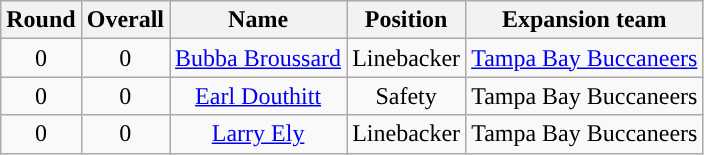<table class="wikitable" style="text-align:center">
<tr>
<th>Round</th>
<th>Overall</th>
<th>Name</th>
<th>Position</th>
<th>Expansion team</th>
</tr>
<tr>
<td>0</td>
<td>0</td>
<td><a href='#'>Bubba Broussard</a></td>
<td>Linebacker</td>
<td><a href='#'>Tampa Bay Buccaneers</a></td>
</tr>
<tr>
<td>0</td>
<td>0</td>
<td><a href='#'>Earl Douthitt</a></td>
<td>Safety</td>
<td>Tampa Bay Buccaneers</td>
</tr>
<tr>
<td>0</td>
<td>0</td>
<td><a href='#'>Larry Ely</a></td>
<td>Linebacker</td>
<td>Tampa Bay Buccaneers</td>
</tr>
</table>
